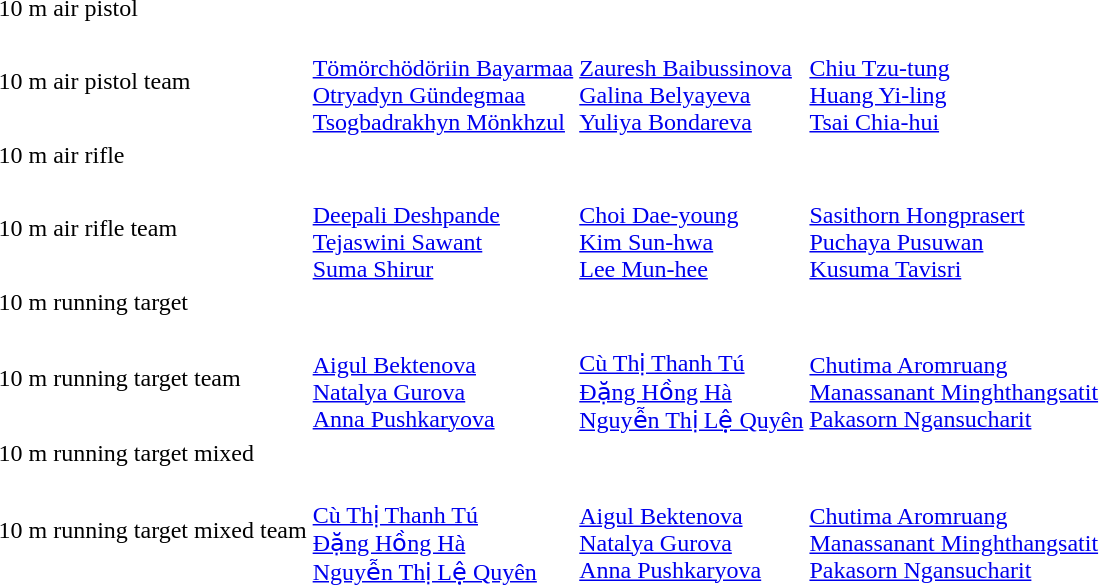<table>
<tr>
<td>10 m air pistol</td>
<td></td>
<td></td>
<td></td>
</tr>
<tr>
<td>10 m air pistol team</td>
<td><br><a href='#'>Tömörchödöriin Bayarmaa</a><br><a href='#'>Otryadyn Gündegmaa</a><br><a href='#'>Tsogbadrakhyn Mönkhzul</a></td>
<td><br><a href='#'>Zauresh Baibussinova</a><br><a href='#'>Galina Belyayeva</a><br><a href='#'>Yuliya Bondareva</a></td>
<td><br><a href='#'>Chiu Tzu-tung</a><br><a href='#'>Huang Yi-ling</a><br><a href='#'>Tsai Chia-hui</a></td>
</tr>
<tr>
<td>10 m air rifle</td>
<td></td>
<td></td>
<td></td>
</tr>
<tr>
<td>10 m air rifle team</td>
<td><br><a href='#'>Deepali Deshpande</a><br><a href='#'>Tejaswini Sawant</a><br><a href='#'>Suma Shirur</a></td>
<td><br><a href='#'>Choi Dae-young</a><br><a href='#'>Kim Sun-hwa</a><br><a href='#'>Lee Mun-hee</a></td>
<td><br><a href='#'>Sasithorn Hongprasert</a><br><a href='#'>Puchaya Pusuwan</a><br><a href='#'>Kusuma Tavisri</a></td>
</tr>
<tr>
<td>10 m running target</td>
<td></td>
<td></td>
<td></td>
</tr>
<tr>
<td>10 m running target team</td>
<td><br><a href='#'>Aigul Bektenova</a><br><a href='#'>Natalya Gurova</a><br><a href='#'>Anna Pushkaryova</a></td>
<td><br><a href='#'>Cù Thị Thanh Tú</a><br><a href='#'>Đặng Hồng Hà</a><br><a href='#'>Nguyễn Thị Lệ Quyên</a></td>
<td><br><a href='#'>Chutima Aromruang</a><br><a href='#'>Manassanant Minghthangsatit</a><br><a href='#'>Pakasorn Ngansucharit</a></td>
</tr>
<tr>
<td>10 m running target mixed</td>
<td></td>
<td></td>
<td></td>
</tr>
<tr>
<td>10 m running target mixed team</td>
<td><br><a href='#'>Cù Thị Thanh Tú</a><br><a href='#'>Đặng Hồng Hà</a><br><a href='#'>Nguyễn Thị Lệ Quyên</a></td>
<td><br><a href='#'>Aigul Bektenova</a><br><a href='#'>Natalya Gurova</a><br><a href='#'>Anna Pushkaryova</a></td>
<td><br><a href='#'>Chutima Aromruang</a><br><a href='#'>Manassanant Minghthangsatit</a><br><a href='#'>Pakasorn Ngansucharit</a></td>
</tr>
</table>
